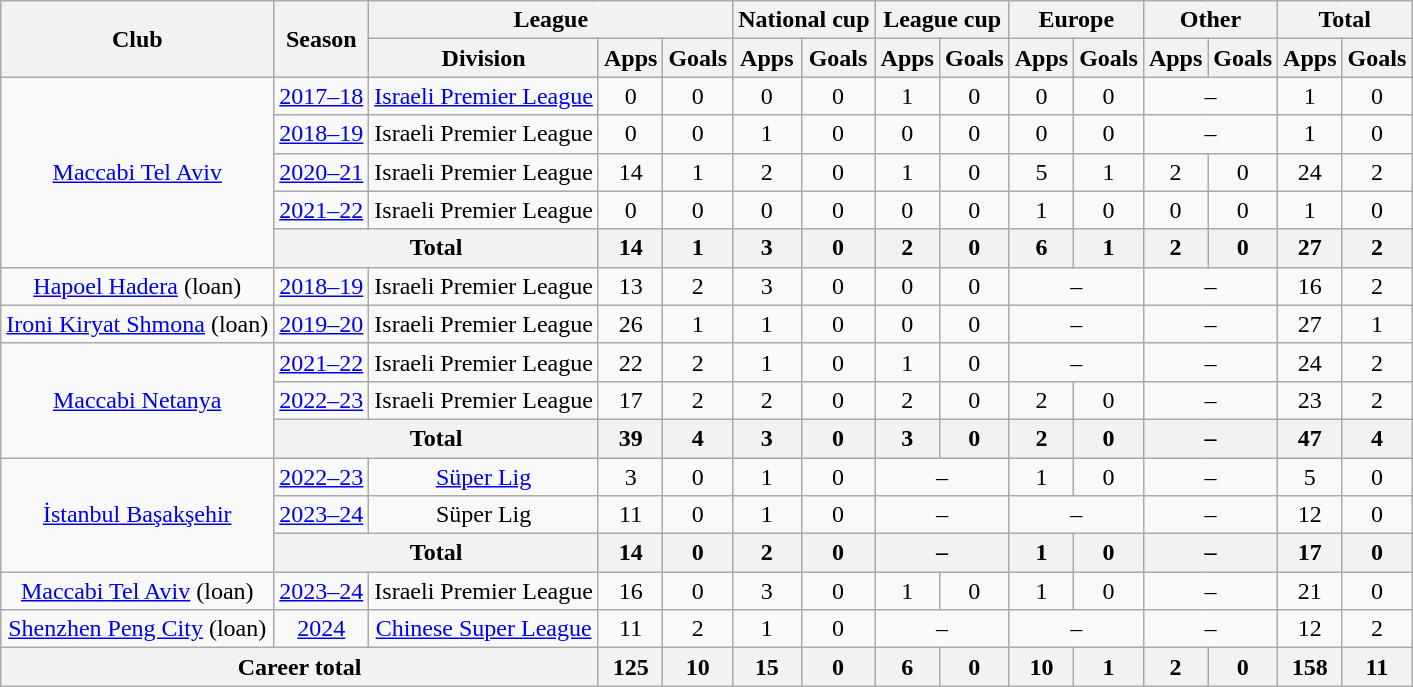<table class="wikitable" style="text-align: center">
<tr>
<th rowspan="2">Club</th>
<th rowspan="2">Season</th>
<th colspan="3">League</th>
<th colspan="2">National cup</th>
<th colspan="2">League cup</th>
<th colspan="2">Europe</th>
<th colspan="2">Other</th>
<th colspan="2">Total</th>
</tr>
<tr>
<th>Division</th>
<th>Apps</th>
<th>Goals</th>
<th>Apps</th>
<th>Goals</th>
<th>Apps</th>
<th>Goals</th>
<th>Apps</th>
<th>Goals</th>
<th>Apps</th>
<th>Goals</th>
<th>Apps</th>
<th>Goals</th>
</tr>
<tr>
<td rowspan="5"><a href='#'>Maccabi Tel Aviv</a></td>
<td><a href='#'>2017–18</a></td>
<td><a href='#'>Israeli Premier League</a></td>
<td>0</td>
<td>0</td>
<td>0</td>
<td>0</td>
<td>1</td>
<td>0</td>
<td>0</td>
<td>0</td>
<td colspan="2">–</td>
<td>1</td>
<td>0</td>
</tr>
<tr>
<td><a href='#'>2018–19</a></td>
<td>Israeli Premier League</td>
<td>0</td>
<td>0</td>
<td>1</td>
<td>0</td>
<td>0</td>
<td>0</td>
<td>0</td>
<td>0</td>
<td colspan="2">–</td>
<td>1</td>
<td>0</td>
</tr>
<tr>
<td><a href='#'>2020–21</a></td>
<td>Israeli Premier League</td>
<td>14</td>
<td>1</td>
<td>2</td>
<td>0</td>
<td>1</td>
<td>0</td>
<td>5</td>
<td>1</td>
<td>2</td>
<td>0</td>
<td>24</td>
<td>2</td>
</tr>
<tr>
<td><a href='#'>2021–22</a></td>
<td>Israeli Premier League</td>
<td>0</td>
<td>0</td>
<td>0</td>
<td>0</td>
<td>0</td>
<td>0</td>
<td>1</td>
<td>0</td>
<td>0</td>
<td>0</td>
<td>1</td>
<td>0</td>
</tr>
<tr>
<th colspan="2">Total</th>
<th>14</th>
<th>1</th>
<th>3</th>
<th>0</th>
<th>2</th>
<th>0</th>
<th>6</th>
<th>1</th>
<th>2</th>
<th>0</th>
<th>27</th>
<th>2</th>
</tr>
<tr>
<td><a href='#'>Hapoel Hadera</a> (loan)</td>
<td><a href='#'>2018–19</a></td>
<td>Israeli Premier League</td>
<td>13</td>
<td>2</td>
<td>3</td>
<td>0</td>
<td>0</td>
<td>0</td>
<td colspan="2">–</td>
<td colspan="2">–</td>
<td>16</td>
<td>2</td>
</tr>
<tr>
<td><a href='#'>Ironi Kiryat Shmona</a> (loan)</td>
<td><a href='#'>2019–20</a></td>
<td>Israeli Premier League</td>
<td>26</td>
<td>1</td>
<td>1</td>
<td>0</td>
<td>0</td>
<td>0</td>
<td colspan="2">–</td>
<td colspan="2">–</td>
<td>27</td>
<td>1</td>
</tr>
<tr>
<td rowspan="3"><a href='#'>Maccabi Netanya</a></td>
<td><a href='#'>2021–22</a></td>
<td>Israeli Premier League</td>
<td>22</td>
<td>2</td>
<td>1</td>
<td>0</td>
<td>1</td>
<td>0</td>
<td colspan="2">–</td>
<td colspan="2">–</td>
<td>24</td>
<td>2</td>
</tr>
<tr>
<td><a href='#'>2022–23</a></td>
<td>Israeli Premier League</td>
<td>17</td>
<td>2</td>
<td>2</td>
<td>0</td>
<td>2</td>
<td>0</td>
<td>2</td>
<td>0</td>
<td colspan="2">–</td>
<td>23</td>
<td>2</td>
</tr>
<tr>
<th colspan="2">Total</th>
<th>39</th>
<th>4</th>
<th>3</th>
<th>0</th>
<th>3</th>
<th>0</th>
<th>2</th>
<th>0</th>
<th colspan="2">–</th>
<th>47</th>
<th>4</th>
</tr>
<tr>
<td rowspan="3"><a href='#'>İstanbul Başakşehir</a></td>
<td><a href='#'>2022–23</a></td>
<td><a href='#'>Süper Lig</a></td>
<td>3</td>
<td>0</td>
<td>1</td>
<td>0</td>
<td colspan="2">–</td>
<td>1</td>
<td>0</td>
<td colspan="2">–</td>
<td>5</td>
<td>0</td>
</tr>
<tr>
<td><a href='#'>2023–24</a></td>
<td>Süper Lig</td>
<td>11</td>
<td>0</td>
<td>1</td>
<td>0</td>
<td colspan="2">–</td>
<td colspan="2">–</td>
<td colspan="2">–</td>
<td>12</td>
<td>0</td>
</tr>
<tr>
<th colspan="2">Total</th>
<th>14</th>
<th>0</th>
<th>2</th>
<th>0</th>
<th colspan="2">–</th>
<th>1</th>
<th>0</th>
<th colspan="2">–</th>
<th>17</th>
<th>0</th>
</tr>
<tr>
<td><a href='#'>Maccabi Tel Aviv</a> (loan)</td>
<td><a href='#'>2023–24</a></td>
<td>Israeli Premier League</td>
<td>16</td>
<td>0</td>
<td>3</td>
<td>0</td>
<td>1</td>
<td>0</td>
<td>1</td>
<td>0</td>
<td colspan="2">–</td>
<td>21</td>
<td>0</td>
</tr>
<tr>
<td><a href='#'>Shenzhen Peng City</a> (loan)</td>
<td><a href='#'>2024</a></td>
<td><a href='#'>Chinese Super League</a></td>
<td>11</td>
<td>2</td>
<td>1</td>
<td>0</td>
<td colspan="2">–</td>
<td colspan="2">–</td>
<td colspan="2">–</td>
<td>12</td>
<td>2</td>
</tr>
<tr>
<th colspan="3">Career total</th>
<th>125</th>
<th>10</th>
<th>15</th>
<th>0</th>
<th>6</th>
<th>0</th>
<th>10</th>
<th>1</th>
<th>2</th>
<th>0</th>
<th>158</th>
<th>11</th>
</tr>
</table>
